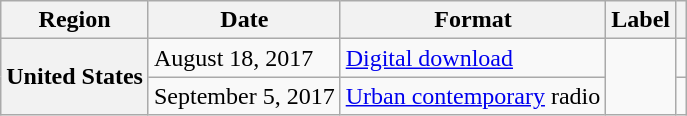<table class="wikitable">
<tr>
<th scope="col">Region</th>
<th scope="col">Date</th>
<th scope="col">Format</th>
<th scope="col">Label</th>
<th scope="col" colspan="2"></th>
</tr>
<tr>
<th scope="row" rowspan="2">United States</th>
<td>August 18, 2017</td>
<td><a href='#'>Digital download</a></td>
<td rowspan="2"></td>
<td></td>
</tr>
<tr>
<td>September 5, 2017</td>
<td><a href='#'>Urban contemporary</a> radio</td>
<td></td>
</tr>
</table>
